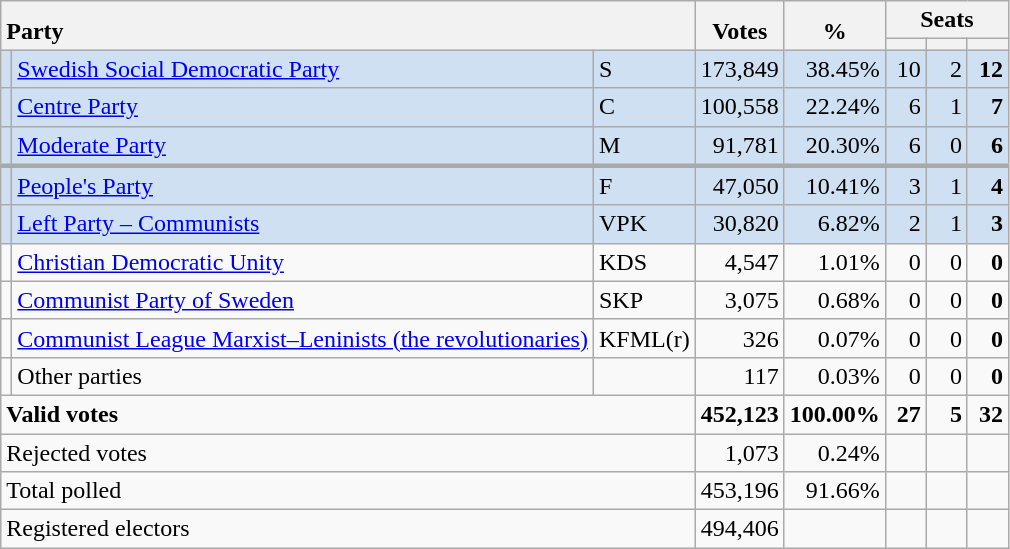<table class="wikitable" border="1" style="text-align:right;">
<tr>
<th style="text-align:left;" valign=bottom rowspan=2 colspan=3>Party</th>
<th align=center valign=bottom rowspan=2 width="50">Votes</th>
<th align=center valign=bottom rowspan=2 width="50">%</th>
<th colspan=3>Seats</th>
</tr>
<tr>
<th align=center valign=bottom width="20"><small></small></th>
<th align=center valign=bottom width="20"><small><a href='#'></a></small></th>
<th align=center valign=bottom width="20"><small></small></th>
</tr>
<tr style="background:#CEE0F2;">
<td></td>
<td align=left style="white-space: nowrap;"><a href='#'>Swedish Social Democratic Party</a></td>
<td align=left>S</td>
<td>173,849</td>
<td>38.45%</td>
<td>10</td>
<td>2</td>
<td><strong>12</strong></td>
</tr>
<tr style="background:#CEE0F2;">
<td></td>
<td align=left><a href='#'>Centre Party</a></td>
<td align=left>C</td>
<td>100,558</td>
<td>22.24%</td>
<td>6</td>
<td>1</td>
<td><strong>7</strong></td>
</tr>
<tr style="background:#CEE0F2;">
<td></td>
<td align=left><a href='#'>Moderate Party</a></td>
<td align=left>M</td>
<td>91,781</td>
<td>20.30%</td>
<td>6</td>
<td>0</td>
<td><strong>6</strong></td>
</tr>
<tr style="background:#CEE0F2; border-top:3px solid darkgray;">
<td></td>
<td align=left><a href='#'>People's Party</a></td>
<td align=left>F</td>
<td>47,050</td>
<td>10.41%</td>
<td>3</td>
<td>1</td>
<td><strong>4</strong></td>
</tr>
<tr style="background:#CEE0F2;">
<td></td>
<td align=left><a href='#'>Left Party – Communists</a></td>
<td align=left>VPK</td>
<td>30,820</td>
<td>6.82%</td>
<td>2</td>
<td>1</td>
<td><strong>3</strong></td>
</tr>
<tr>
<td></td>
<td align=left><a href='#'>Christian Democratic Unity</a></td>
<td align=left>KDS</td>
<td>4,547</td>
<td>1.01%</td>
<td>0</td>
<td>0</td>
<td><strong>0</strong></td>
</tr>
<tr>
<td></td>
<td align=left><a href='#'>Communist Party of Sweden</a></td>
<td align=left>SKP</td>
<td>3,075</td>
<td>0.68%</td>
<td>0</td>
<td>0</td>
<td><strong>0</strong></td>
</tr>
<tr>
<td></td>
<td align=left><a href='#'>Communist League Marxist–Leninists (the revolutionaries)</a></td>
<td align=left>KFML(r)</td>
<td>326</td>
<td>0.07%</td>
<td>0</td>
<td>0</td>
<td><strong>0</strong></td>
</tr>
<tr>
<td></td>
<td align=left>Other parties</td>
<td></td>
<td>117</td>
<td>0.03%</td>
<td>0</td>
<td>0</td>
<td><strong>0</strong></td>
</tr>
<tr style="font-weight:bold">
<td align=left colspan=3>Valid votes</td>
<td>452,123</td>
<td>100.00%</td>
<td>27</td>
<td>5</td>
<td>32</td>
</tr>
<tr>
<td align=left colspan=3>Rejected votes</td>
<td>1,073</td>
<td>0.24%</td>
<td></td>
<td></td>
<td></td>
</tr>
<tr>
<td align=left colspan=3>Total polled</td>
<td>453,196</td>
<td>91.66%</td>
<td></td>
<td></td>
<td></td>
</tr>
<tr>
<td align=left colspan=3>Registered electors</td>
<td>494,406</td>
<td></td>
<td></td>
<td></td>
<td></td>
</tr>
</table>
